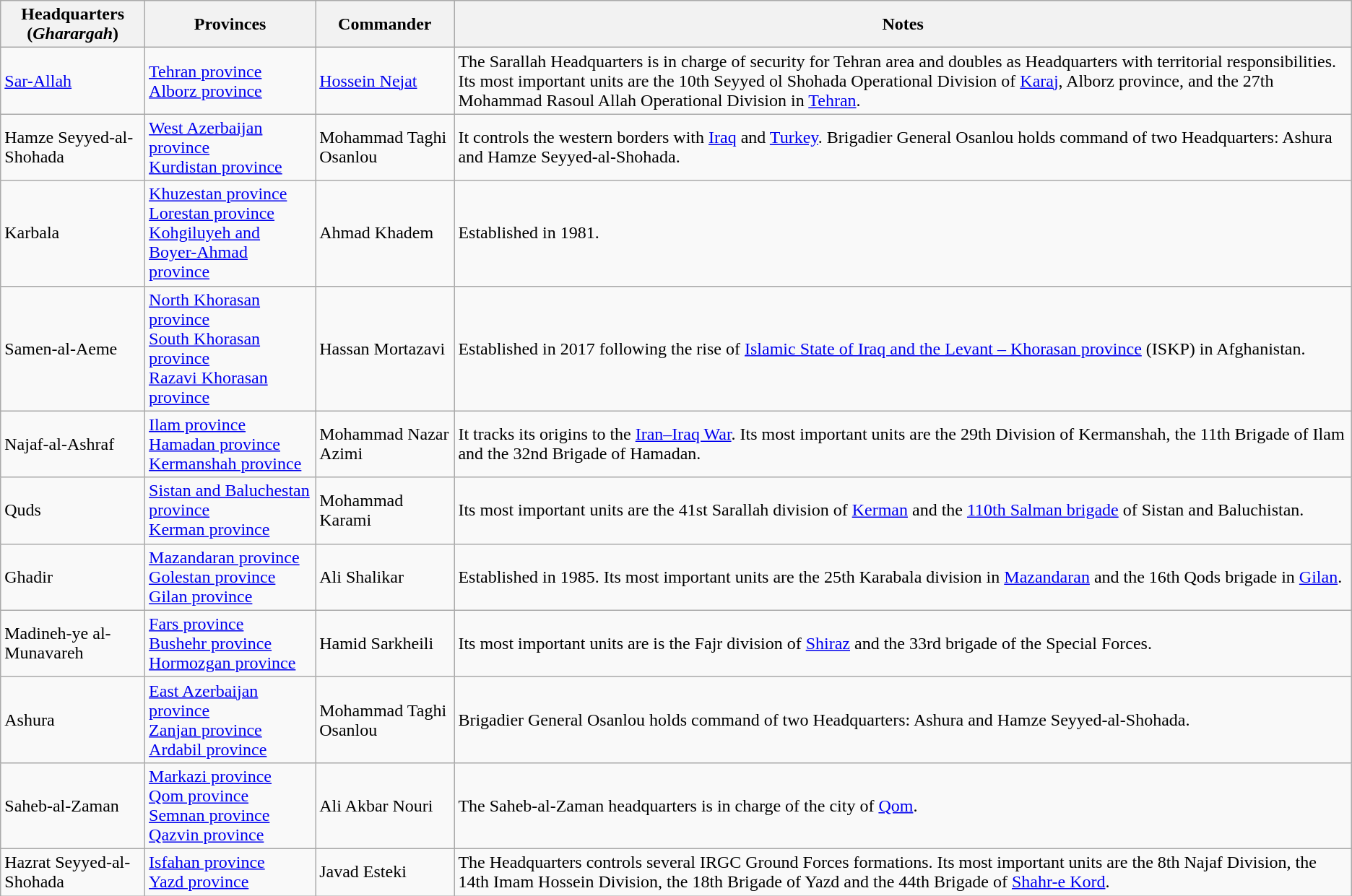<table class="wikitable">
<tr>
<th>Headquarters<br>(<em>Gharargah</em>)</th>
<th>Provinces</th>
<th>Commander</th>
<th>Notes</th>
</tr>
<tr>
<td><a href='#'>Sar-Allah</a></td>
<td><a href='#'>Tehran province</a><br><a href='#'>Alborz province</a></td>
<td><a href='#'>Hossein Nejat</a></td>
<td>The Sarallah Headquarters is in charge of security for Tehran area and doubles as Headquarters with territorial responsibilities. Its most important units are the 10th Seyyed ol Shohada Operational Division of <a href='#'>Karaj</a>, Alborz province, and the 27th Mohammad Rasoul Allah Operational Division in <a href='#'>Tehran</a>.</td>
</tr>
<tr>
<td>Hamze Seyyed-al-Shohada</td>
<td><a href='#'>West Azerbaijan province</a><br><a href='#'>Kurdistan province</a></td>
<td>Mohammad Taghi Osanlou</td>
<td>It controls the western borders with <a href='#'>Iraq</a> and <a href='#'>Turkey</a>. Brigadier General Osanlou holds command of two Headquarters: Ashura and Hamze Seyyed-al-Shohada.</td>
</tr>
<tr>
<td>Karbala</td>
<td><a href='#'>Khuzestan province</a><br><a href='#'>Lorestan province</a><br><a href='#'>Kohgiluyeh and Boyer-Ahmad province</a></td>
<td>Ahmad Khadem</td>
<td>Established in 1981.</td>
</tr>
<tr>
<td>Samen-al-Aeme</td>
<td><a href='#'>North Khorasan province</a><br><a href='#'>South Khorasan province</a><br><a href='#'>Razavi Khorasan province</a></td>
<td>Hassan Mortazavi</td>
<td>Established in 2017 following the rise of <a href='#'>Islamic State of Iraq and the Levant – Khorasan province</a> (ISKP) in Afghanistan.</td>
</tr>
<tr>
<td>Najaf-al-Ashraf</td>
<td><a href='#'>Ilam province</a><br><a href='#'>Hamadan province</a><br><a href='#'>Kermanshah province</a></td>
<td>Mohammad Nazar Azimi</td>
<td>It tracks its origins to the <a href='#'>Iran–Iraq War</a>. Its most important units are the 29th Division of Kermanshah, the 11th Brigade of Ilam and the 32nd Brigade of Hamadan.</td>
</tr>
<tr>
<td>Quds</td>
<td><a href='#'>Sistan and Baluchestan province</a><br><a href='#'>Kerman province</a></td>
<td>Mohammad Karami</td>
<td>Its most important units are the 41st Sarallah division of <a href='#'>Kerman</a> and the <a href='#'>110th Salman brigade</a> of Sistan and Baluchistan.</td>
</tr>
<tr>
<td>Ghadir</td>
<td><a href='#'>Mazandaran province</a><br><a href='#'>Golestan province</a><br><a href='#'>Gilan province</a></td>
<td>Ali Shalikar</td>
<td>Established in 1985. Its most important units are the 25th Karabala division in <a href='#'>Mazandaran</a> and the 16th Qods brigade in <a href='#'>Gilan</a>.</td>
</tr>
<tr>
<td>Madineh-ye al-Munavareh</td>
<td><a href='#'>Fars province</a><br><a href='#'>Bushehr province</a><br><a href='#'>Hormozgan province</a></td>
<td>Hamid Sarkheili</td>
<td>Its most important units are is the Fajr division of <a href='#'>Shiraz</a> and the 33rd brigade of the Special Forces.</td>
</tr>
<tr>
<td>Ashura</td>
<td><a href='#'>East Azerbaijan province</a><br><a href='#'>Zanjan province</a><br><a href='#'>Ardabil province</a></td>
<td>Mohammad Taghi Osanlou</td>
<td>Brigadier General Osanlou holds command of two Headquarters: Ashura and Hamze Seyyed-al-Shohada.</td>
</tr>
<tr>
<td>Saheb-al-Zaman</td>
<td><a href='#'>Markazi province</a><br><a href='#'>Qom province</a><br><a href='#'>Semnan province</a><br><a href='#'>Qazvin province</a></td>
<td>Ali Akbar Nouri</td>
<td>The Saheb-al-Zaman headquarters is in charge of the city of <a href='#'>Qom</a>.</td>
</tr>
<tr>
<td>Hazrat Seyyed-al-Shohada</td>
<td><a href='#'>Isfahan province</a><br><a href='#'>Yazd province</a></td>
<td>Javad Esteki</td>
<td>The Headquarters controls several IRGC Ground Forces formations. Its most important units are the 8th Najaf Division, the 14th Imam Hossein Division, the 18th Brigade of Yazd and the 44th Brigade of <a href='#'>Shahr-e Kord</a>.</td>
</tr>
</table>
